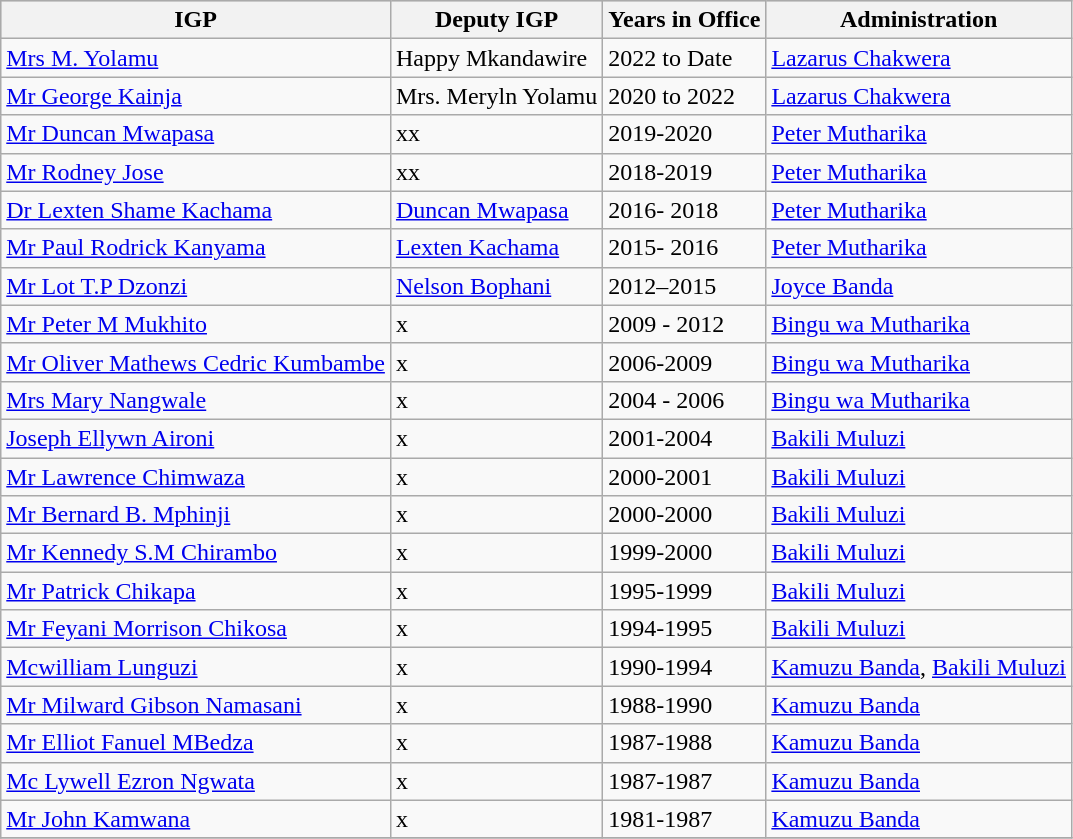<table class="wikitable">
<tr bgcolor=#cccccc>
<th>IGP</th>
<th>Deputy IGP</th>
<th>Years in Office</th>
<th>Administration</th>
</tr>
<tr>
<td><a href='#'>Mrs M. Yolamu</a></td>
<td>Happy Mkandawire</td>
<td>2022 to Date</td>
<td><a href='#'>Lazarus Chakwera</a></td>
</tr>
<tr>
<td><a href='#'>Mr George Kainja</a></td>
<td>Mrs. Meryln Yolamu</td>
<td>2020 to 2022</td>
<td><a href='#'>Lazarus Chakwera</a></td>
</tr>
<tr>
<td><a href='#'>Mr Duncan Mwapasa</a></td>
<td>xx</td>
<td>2019-2020</td>
<td><a href='#'>Peter Mutharika</a></td>
</tr>
<tr>
<td><a href='#'>Mr Rodney Jose</a></td>
<td>xx</td>
<td>2018-2019</td>
<td><a href='#'>Peter Mutharika</a></td>
</tr>
<tr>
<td><a href='#'>Dr Lexten Shame Kachama</a></td>
<td><a href='#'>Duncan Mwapasa</a></td>
<td>2016- 2018</td>
<td><a href='#'>Peter Mutharika</a></td>
</tr>
<tr>
<td><a href='#'>Mr Paul Rodrick Kanyama</a></td>
<td><a href='#'>Lexten Kachama</a></td>
<td>2015- 2016</td>
<td><a href='#'>Peter Mutharika</a></td>
</tr>
<tr>
<td><a href='#'>Mr Lot T.P Dzonzi</a></td>
<td><a href='#'>Nelson Bophani</a></td>
<td>2012–2015</td>
<td><a href='#'>Joyce Banda</a></td>
</tr>
<tr>
<td><a href='#'>Mr Peter M Mukhito</a></td>
<td>x</td>
<td>2009 - 2012</td>
<td><a href='#'>Bingu wa Mutharika</a></td>
</tr>
<tr>
<td><a href='#'>Mr Oliver Mathews Cedric Kumbambe</a></td>
<td>x</td>
<td>2006-2009</td>
<td><a href='#'>Bingu wa Mutharika</a></td>
</tr>
<tr>
<td><a href='#'>Mrs Mary Nangwale</a></td>
<td>x</td>
<td>2004 - 2006</td>
<td><a href='#'>Bingu wa Mutharika</a></td>
</tr>
<tr>
<td><a href='#'>Joseph Ellywn Aironi</a></td>
<td>x</td>
<td>2001-2004</td>
<td><a href='#'>Bakili Muluzi</a></td>
</tr>
<tr>
<td><a href='#'>Mr Lawrence Chimwaza</a></td>
<td>x</td>
<td>2000-2001</td>
<td><a href='#'>Bakili Muluzi</a></td>
</tr>
<tr>
<td><a href='#'>Mr Bernard B. Mphinji</a></td>
<td>x</td>
<td>2000-2000</td>
<td><a href='#'>Bakili Muluzi</a></td>
</tr>
<tr>
<td><a href='#'>Mr Kennedy S.M Chirambo</a></td>
<td>x</td>
<td>1999-2000</td>
<td><a href='#'>Bakili Muluzi</a></td>
</tr>
<tr>
<td><a href='#'>Mr Patrick Chikapa</a></td>
<td>x</td>
<td>1995-1999</td>
<td><a href='#'>Bakili Muluzi</a></td>
</tr>
<tr>
<td><a href='#'>Mr Feyani Morrison Chikosa</a></td>
<td>x</td>
<td>1994-1995</td>
<td><a href='#'>Bakili Muluzi</a></td>
</tr>
<tr>
<td><a href='#'>Mcwilliam Lunguzi</a></td>
<td>x</td>
<td>1990-1994</td>
<td><a href='#'>Kamuzu Banda</a>, <a href='#'>Bakili Muluzi</a></td>
</tr>
<tr>
<td><a href='#'>Mr Milward Gibson Namasani</a></td>
<td>x</td>
<td>1988-1990</td>
<td><a href='#'>Kamuzu Banda</a></td>
</tr>
<tr>
<td><a href='#'>Mr Elliot Fanuel MBedza</a></td>
<td>x</td>
<td>1987-1988</td>
<td><a href='#'>Kamuzu Banda</a></td>
</tr>
<tr>
<td><a href='#'>Mc Lywell Ezron Ngwata</a></td>
<td>x</td>
<td>1987-1987</td>
<td><a href='#'>Kamuzu Banda</a></td>
</tr>
<tr>
<td><a href='#'>Mr John Kamwana</a></td>
<td>x</td>
<td>1981-1987</td>
<td><a href='#'>Kamuzu Banda</a></td>
</tr>
<tr>
</tr>
</table>
